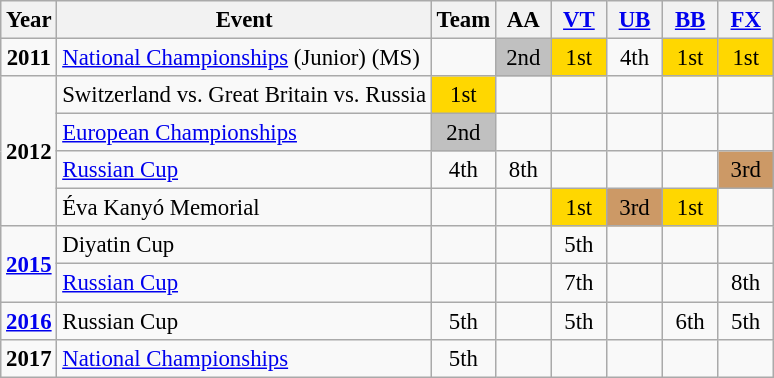<table class="wikitable" style="text-align:center; font-size: 95%;">
<tr>
<th>Year</th>
<th>Event</th>
<th style="width:30px;">Team</th>
<th style="width:30px;">AA</th>
<th style="width:30px;"><a href='#'>VT</a></th>
<th style="width:30px;"><a href='#'>UB</a></th>
<th style="width:30px;"><a href='#'>BB</a></th>
<th style="width:30px;"><a href='#'>FX</a></th>
</tr>
<tr>
<td rowspan="1"><strong>2011</strong></td>
<td align=left><a href='#'>National Championships</a> (Junior) (MS)</td>
<td></td>
<td style="background:silver;">2nd</td>
<td style="background: gold">1st</td>
<td>4th</td>
<td style="background: gold">1st</td>
<td style="background: gold">1st</td>
</tr>
<tr>
<td rowspan="4"><strong>2012</strong></td>
<td align=left>Switzerland vs. Great Britain vs. Russia</td>
<td style="background: gold">1st</td>
<td></td>
<td></td>
<td></td>
<td></td>
<td></td>
</tr>
<tr>
<td align=left><a href='#'>European Championships</a></td>
<td style="background:silver;">2nd</td>
<td></td>
<td></td>
<td></td>
<td></td>
<td></td>
</tr>
<tr>
<td align=left><a href='#'>Russian Cup</a></td>
<td>4th</td>
<td>8th</td>
<td></td>
<td></td>
<td></td>
<td style="background:#c96;">3rd</td>
</tr>
<tr>
<td align=left>Éva Kanyó Memorial</td>
<td></td>
<td></td>
<td style="background: gold">1st</td>
<td style="background:#c96;">3rd</td>
<td style="background: gold">1st</td>
<td></td>
</tr>
<tr>
<td rowspan="2"><strong><a href='#'>2015</a></strong></td>
<td align=left>Diyatin Cup</td>
<td></td>
<td></td>
<td>5th</td>
<td></td>
<td></td>
<td></td>
</tr>
<tr>
<td align=left><a href='#'>Russian Cup</a></td>
<td></td>
<td></td>
<td>7th</td>
<td></td>
<td></td>
<td>8th</td>
</tr>
<tr>
<td rowspan="1"><strong><a href='#'>2016</a></strong></td>
<td align=left>Russian Cup</td>
<td>5th</td>
<td></td>
<td>5th</td>
<td></td>
<td>6th</td>
<td>5th</td>
</tr>
<tr>
<td rowspan="1"><strong>2017</strong></td>
<td align=left><a href='#'>National Championships</a></td>
<td>5th</td>
<td></td>
<td></td>
<td></td>
<td></td>
<td></td>
</tr>
</table>
